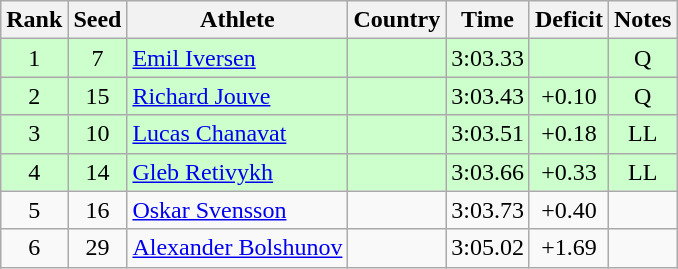<table class="wikitable sortable" style="text-align:center">
<tr>
<th>Rank</th>
<th>Seed</th>
<th>Athlete</th>
<th>Country</th>
<th>Time</th>
<th>Deficit</th>
<th>Notes</th>
</tr>
<tr bgcolor=ccffcc>
<td>1</td>
<td>7</td>
<td align=left><a href='#'>Emil Iversen</a></td>
<td align=left></td>
<td>3:03.33</td>
<td></td>
<td>Q</td>
</tr>
<tr bgcolor=ccffcc>
<td>2</td>
<td>15</td>
<td align=left><a href='#'>Richard Jouve</a></td>
<td align=left></td>
<td>3:03.43</td>
<td>+0.10</td>
<td>Q</td>
</tr>
<tr bgcolor=ccffcc>
<td>3</td>
<td>10</td>
<td align=left><a href='#'>Lucas Chanavat</a></td>
<td align=left></td>
<td>3:03.51</td>
<td>+0.18</td>
<td>LL</td>
</tr>
<tr bgcolor=ccffcc>
<td>4</td>
<td>14</td>
<td align=left><a href='#'>Gleb Retivykh</a></td>
<td align=left></td>
<td>3:03.66</td>
<td>+0.33</td>
<td>LL</td>
</tr>
<tr>
<td>5</td>
<td>16</td>
<td align=left><a href='#'>Oskar Svensson</a></td>
<td align=left></td>
<td>3:03.73</td>
<td>+0.40</td>
<td></td>
</tr>
<tr>
<td>6</td>
<td>29</td>
<td align=left><a href='#'>Alexander Bolshunov</a></td>
<td align=left></td>
<td>3:05.02</td>
<td>+1.69</td>
<td></td>
</tr>
</table>
